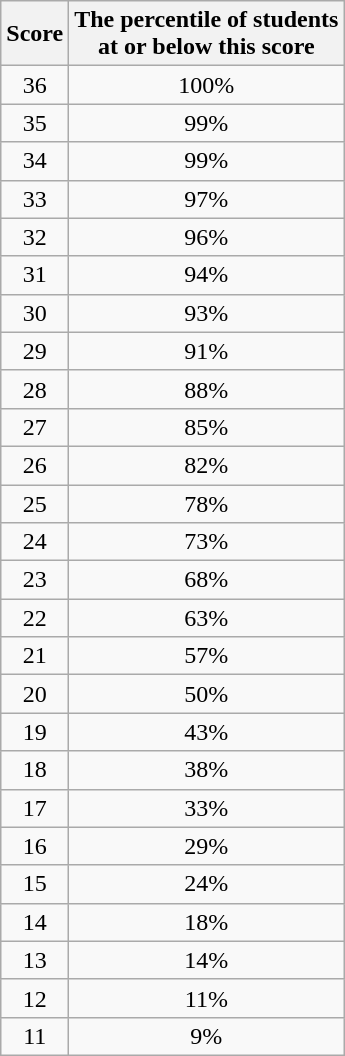<table class="wikitable sortable" style="text-align:center">
<tr>
<th>Score</th>
<th>The percentile of students<br>at or below this score</th>
</tr>
<tr>
<td>36</td>
<td>100%</td>
</tr>
<tr>
<td>35</td>
<td>99%</td>
</tr>
<tr>
<td>34</td>
<td>99%</td>
</tr>
<tr>
<td>33</td>
<td>97%</td>
</tr>
<tr>
<td>32</td>
<td>96%</td>
</tr>
<tr>
<td>31</td>
<td>94%</td>
</tr>
<tr>
<td>30</td>
<td>93%</td>
</tr>
<tr>
<td>29</td>
<td>91%</td>
</tr>
<tr>
<td>28</td>
<td>88%</td>
</tr>
<tr>
<td>27</td>
<td>85%</td>
</tr>
<tr>
<td>26</td>
<td>82%</td>
</tr>
<tr>
<td>25</td>
<td>78%</td>
</tr>
<tr>
<td>24</td>
<td>73%</td>
</tr>
<tr>
<td>23</td>
<td>68%</td>
</tr>
<tr>
<td>22</td>
<td>63%</td>
</tr>
<tr>
<td>21</td>
<td>57%</td>
</tr>
<tr>
<td>20</td>
<td>50%</td>
</tr>
<tr>
<td>19</td>
<td>43%</td>
</tr>
<tr>
<td>18</td>
<td>38%</td>
</tr>
<tr>
<td>17</td>
<td>33%</td>
</tr>
<tr>
<td>16</td>
<td>29%</td>
</tr>
<tr>
<td>15</td>
<td>24%</td>
</tr>
<tr>
<td>14</td>
<td>18%</td>
</tr>
<tr>
<td>13</td>
<td>14%</td>
</tr>
<tr>
<td>12</td>
<td>11%</td>
</tr>
<tr>
<td>11</td>
<td>9%</td>
</tr>
</table>
